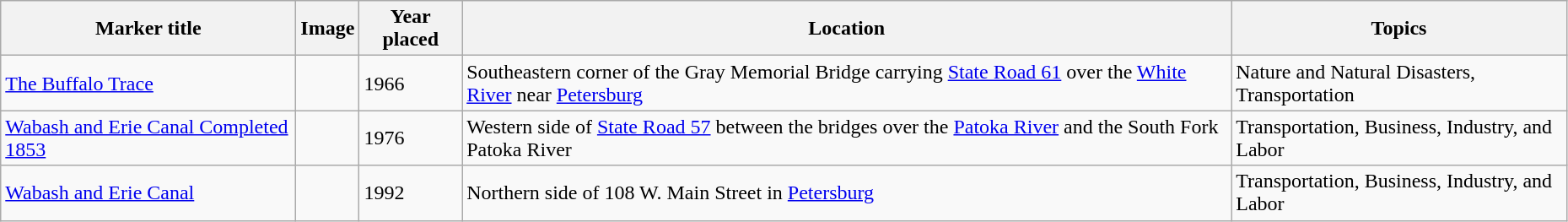<table class="wikitable sortable" style="width:98%">
<tr>
<th>Marker title</th>
<th class="unsortable">Image</th>
<th>Year placed</th>
<th>Location</th>
<th>Topics</th>
</tr>
<tr>
<td><a href='#'>The Buffalo Trace</a></td>
<td></td>
<td>1966</td>
<td>Southeastern corner of the Gray Memorial Bridge carrying <a href='#'>State Road 61</a> over the <a href='#'>White River</a> near <a href='#'>Petersburg</a><br><small></small></td>
<td>Nature and Natural Disasters, Transportation</td>
</tr>
<tr ->
<td><a href='#'>Wabash and Erie Canal Completed 1853</a></td>
<td></td>
<td>1976</td>
<td>Western side of <a href='#'>State Road 57</a> between the bridges over the <a href='#'>Patoka River</a> and the South Fork Patoka River<br><small></small></td>
<td>Transportation, Business, Industry, and Labor</td>
</tr>
<tr ->
<td><a href='#'>Wabash and Erie Canal</a></td>
<td></td>
<td>1992</td>
<td>Northern side of 108 W. Main Street in <a href='#'>Petersburg</a><br><small></small></td>
<td>Transportation, Business, Industry, and Labor</td>
</tr>
</table>
